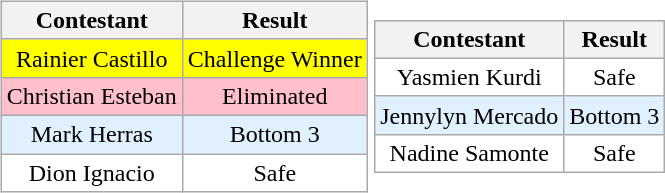<table>
<tr>
<td><br><table class="wikitable sortable nowrap" style="margin:auto; text-align:center">
<tr>
<th scope="col">Contestant</th>
<th scope="col">Result</th>
</tr>
<tr>
<td bgcolor=#FFFF00>Rainier Castillo</td>
<td bgcolor=#FFFF00>Challenge Winner</td>
</tr>
<tr>
<td bgcolor=pink>Christian Esteban</td>
<td bgcolor=pink>Eliminated</td>
</tr>
<tr>
<td bgcolor=#e0f0ff>Mark Herras</td>
<td bgcolor=#e0f0ff>Bottom 3</td>
</tr>
<tr>
<td bgcolor=#FFFFFF>Dion Ignacio</td>
<td bgcolor=#FFFFFF>Safe</td>
</tr>
</table>
</td>
<td><br><table class="wikitable sortable nowrap" style="margin:auto; text-align:center">
<tr>
<th scope="col">Contestant</th>
<th scope="col">Result</th>
</tr>
<tr>
<td bgcolor=#FFFFFF>Yasmien Kurdi</td>
<td bgcolor=#FFFFFF>Safe</td>
</tr>
<tr>
<td bgcolor=#e0f0ff>Jennylyn Mercado</td>
<td bgcolor=#e0f0ff>Bottom 3</td>
</tr>
<tr>
<td bgcolor=#FFFFFF>Nadine Samonte</td>
<td bgcolor=#FFFFFF>Safe</td>
</tr>
</table>
</td>
</tr>
</table>
